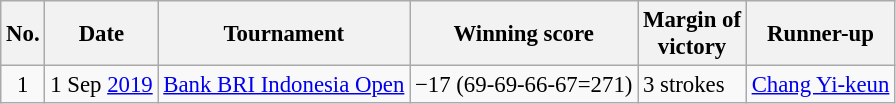<table class="wikitable" style="font-size:95%;">
<tr>
<th>No.</th>
<th>Date</th>
<th>Tournament</th>
<th>Winning score</th>
<th>Margin of<br>victory</th>
<th>Runner-up</th>
</tr>
<tr>
<td align=center>1</td>
<td>1 Sep <a href='#'>2019</a></td>
<td><a href='#'>Bank BRI Indonesia Open</a></td>
<td>−17 (69-69-66-67=271)</td>
<td>3 strokes</td>
<td> <a href='#'>Chang Yi-keun</a></td>
</tr>
</table>
